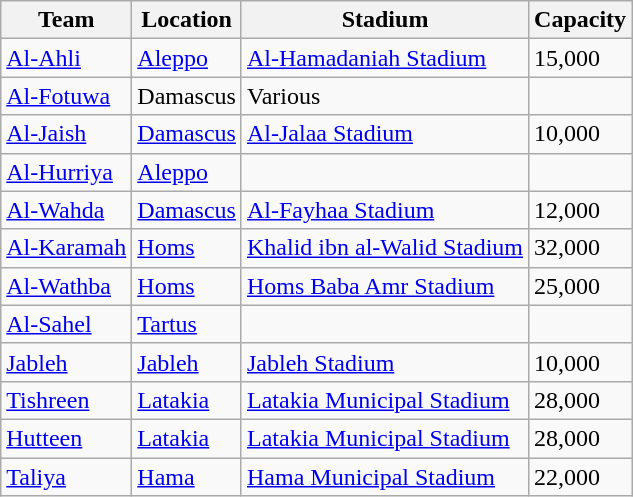<table class="wikitable sortable" style="text-align:left;">
<tr>
<th>Team</th>
<th>Location</th>
<th>Stadium</th>
<th>Capacity</th>
</tr>
<tr>
<td><a href='#'>Al-Ahli</a></td>
<td><a href='#'>Aleppo</a></td>
<td><a href='#'>Al-Hamadaniah Stadium</a></td>
<td>15,000</td>
</tr>
<tr>
<td><a href='#'>Al-Fotuwa</a></td>
<td>Damascus</td>
<td>Various</td>
<td></td>
</tr>
<tr>
<td><a href='#'>Al-Jaish</a></td>
<td><a href='#'>Damascus</a></td>
<td><a href='#'>Al-Jalaa Stadium</a></td>
<td>10,000</td>
</tr>
<tr>
<td><a href='#'>Al-Hurriya</a></td>
<td><a href='#'>Aleppo</a></td>
<td></td>
<td></td>
</tr>
<tr>
<td><a href='#'>Al-Wahda</a></td>
<td><a href='#'>Damascus</a></td>
<td><a href='#'>Al-Fayhaa 
Stadium</a></td>
<td>12,000</td>
</tr>
<tr>
<td><a href='#'>Al-Karamah</a></td>
<td><a href='#'>Homs</a></td>
<td><a href='#'>Khalid ibn al-Walid Stadium</a></td>
<td>32,000</td>
</tr>
<tr>
<td><a href='#'>Al-Wathba</a></td>
<td><a href='#'>Homs</a></td>
<td><a href='#'>Homs Baba Amr Stadium</a></td>
<td>25,000</td>
</tr>
<tr>
<td><a href='#'>Al-Sahel</a></td>
<td><a href='#'>Tartus</a></td>
<td></td>
<td></td>
</tr>
<tr>
<td><a href='#'>Jableh</a></td>
<td><a href='#'>Jableh</a></td>
<td><a href='#'>Jableh Stadium</a></td>
<td>10,000</td>
</tr>
<tr>
<td><a href='#'>Tishreen</a></td>
<td><a href='#'>Latakia</a></td>
<td><a href='#'>Latakia Municipal Stadium</a></td>
<td>28,000</td>
</tr>
<tr>
<td><a href='#'>Hutteen</a></td>
<td><a href='#'>Latakia</a></td>
<td><a href='#'>Latakia Municipal Stadium</a></td>
<td>28,000</td>
</tr>
<tr>
<td><a href='#'>Taliya</a></td>
<td><a href='#'>Hama</a></td>
<td><a href='#'>Hama Municipal Stadium</a></td>
<td>22,000</td>
</tr>
</table>
